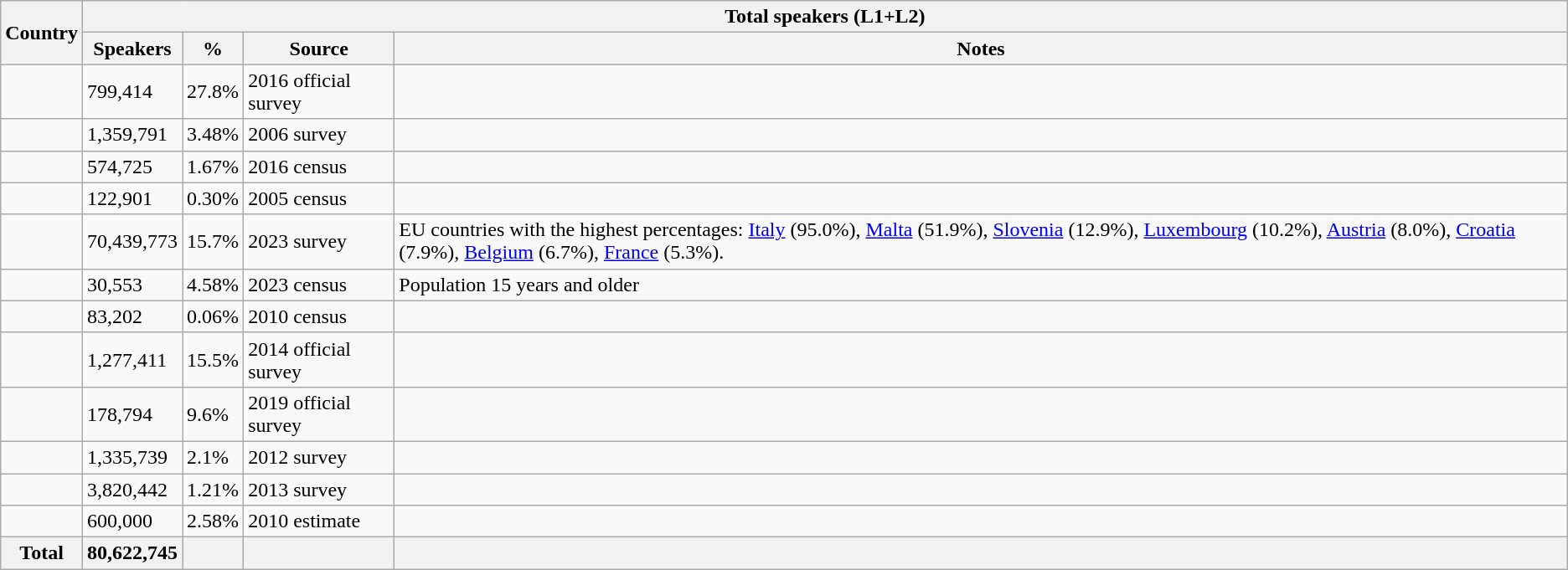<table class="wikitable sortable">
<tr>
<th rowspan="2">Country</th>
<th colspan="4">Total speakers (L1+L2)</th>
</tr>
<tr>
<th>Speakers</th>
<th>%</th>
<th>Source</th>
<th>Notes</th>
</tr>
<tr>
<td></td>
<td>799,414</td>
<td>27.8%</td>
<td>2016 official survey</td>
<td></td>
</tr>
<tr>
<td></td>
<td>1,359,791</td>
<td>3.48%</td>
<td>2006 survey</td>
<td></td>
</tr>
<tr>
<td></td>
<td>574,725</td>
<td>1.67%</td>
<td>2016 census</td>
<td></td>
</tr>
<tr>
<td></td>
<td>122,901</td>
<td>0.30%</td>
<td>2005 census</td>
<td></td>
</tr>
<tr>
<td></td>
<td>70,439,773</td>
<td>15.7%</td>
<td>2023 survey</td>
<td>EU countries with the highest percentages: <a href='#'>Italy</a> (95.0%), <a href='#'>Malta</a> (51.9%), <a href='#'>Slovenia</a> (12.9%), <a href='#'>Luxembourg</a> (10.2%), <a href='#'>Austria</a> (8.0%), <a href='#'>Croatia</a> (7.9%), <a href='#'>Belgium</a> (6.7%), <a href='#'>France</a> (5.3%).</td>
</tr>
<tr>
<td></td>
<td>30,553</td>
<td>4.58%</td>
<td>2023 census</td>
<td>Population 15 years and older</td>
</tr>
<tr>
<td></td>
<td>83,202</td>
<td>0.06%</td>
<td>2010 census</td>
<td></td>
</tr>
<tr>
<td></td>
<td>1,277,411</td>
<td>15.5%</td>
<td>2014 official survey</td>
<td></td>
</tr>
<tr>
<td></td>
<td>178,794</td>
<td>9.6%</td>
<td>2019 official survey</td>
<td></td>
</tr>
<tr>
<td></td>
<td>1,335,739</td>
<td>2.1%</td>
<td>2012 survey</td>
<td></td>
</tr>
<tr>
<td></td>
<td>3,820,442</td>
<td>1.21%</td>
<td>2013 survey</td>
<td></td>
</tr>
<tr>
<td></td>
<td>600,000</td>
<td>2.58%</td>
<td>2010 estimate</td>
<td></td>
</tr>
<tr>
<th>Total</th>
<th>80,622,745</th>
<th></th>
<th></th>
<th></th>
</tr>
</table>
